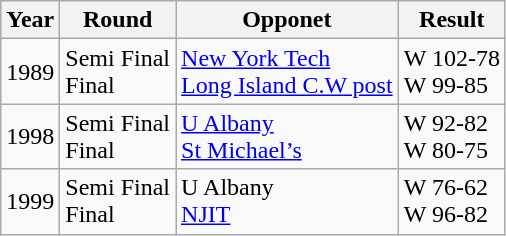<table class="wikitable sortable">
<tr>
<th>Year</th>
<th>Round</th>
<th>Opponet</th>
<th>Result</th>
</tr>
<tr>
<td>1989</td>
<td>Semi Final<br>Final</td>
<td><a href='#'>New York Tech</a><br><a href='#'>Long Island C.W post</a></td>
<td>W 102-78<br>W 99-85</td>
</tr>
<tr>
<td>1998</td>
<td>Semi Final<br>Final</td>
<td><a href='#'>U Albany</a><br><a href='#'>St Michael’s</a></td>
<td>W 92-82<br>W 80-75</td>
</tr>
<tr>
<td>1999</td>
<td>Semi Final<br>Final</td>
<td>U Albany<br><a href='#'>NJIT</a></td>
<td>W 76-62<br>W 96-82</td>
</tr>
</table>
